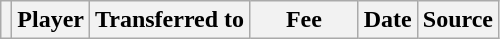<table class="wikitable plainrowheaders sortable">
<tr>
<th></th>
<th scope="col">Player</th>
<th>Transferred to</th>
<th style="width: 65px;">Fee</th>
<th scope="col">Date</th>
<th scope="col">Source</th>
</tr>
</table>
